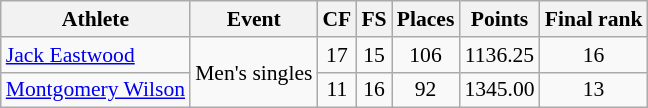<table class="wikitable" border="1" style="font-size:90%">
<tr>
<th>Athlete</th>
<th>Event</th>
<th>CF</th>
<th>FS</th>
<th>Places</th>
<th>Points</th>
<th>Final rank</th>
</tr>
<tr align=center>
<td align=left><a href='#'>Jack Eastwood</a></td>
<td rowspan="2">Men's singles</td>
<td>17</td>
<td>15</td>
<td>106</td>
<td>1136.25</td>
<td>16</td>
</tr>
<tr align=center>
<td align=left><a href='#'>Montgomery Wilson</a></td>
<td>11</td>
<td>16</td>
<td>92</td>
<td>1345.00</td>
<td>13</td>
</tr>
</table>
